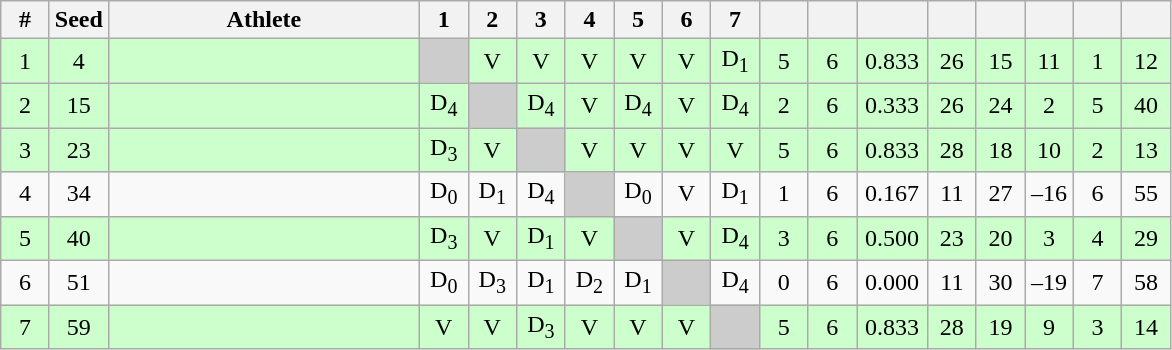<table class="wikitable" style="text-align:center">
<tr>
<th width="25">#</th>
<th width="25">Seed</th>
<th width="200">Athlete</th>
<th width="25">1</th>
<th width="25">2</th>
<th width="25">3</th>
<th width="25">4</th>
<th width="25">5</th>
<th width="25">6</th>
<th width="25">7</th>
<th width="25"></th>
<th width="25"></th>
<th width="40"></th>
<th width="25"></th>
<th width="25"></th>
<th width="25"></th>
<th width="25"></th>
<th width="25"></th>
</tr>
<tr bgcolor="#ccffcc">
<td>1</td>
<td>4</td>
<td align=left></td>
<td bgcolor="#cccccc"></td>
<td>V</td>
<td>V</td>
<td>V</td>
<td>V</td>
<td>V</td>
<td>D<sub>1</sub></td>
<td>5</td>
<td>6</td>
<td>0.833</td>
<td>26</td>
<td>15</td>
<td>11</td>
<td>1</td>
<td>12</td>
</tr>
<tr bgcolor="#ccffcc">
<td>2</td>
<td>15</td>
<td align=left></td>
<td>D<sub>4</sub></td>
<td bgcolor="#cccccc"></td>
<td>D<sub>4</sub></td>
<td>V</td>
<td>D<sub>4</sub></td>
<td>V</td>
<td>D<sub>4</sub></td>
<td>2</td>
<td>6</td>
<td>0.333</td>
<td>26</td>
<td>24</td>
<td>2</td>
<td>5</td>
<td>40</td>
</tr>
<tr bgcolor="#ccffcc">
<td>3</td>
<td>23</td>
<td align=left></td>
<td>D<sub>3</sub></td>
<td>V</td>
<td bgcolor="#cccccc"></td>
<td>V</td>
<td>V</td>
<td>V</td>
<td>V</td>
<td>5</td>
<td>6</td>
<td>0.833</td>
<td>28</td>
<td>18</td>
<td>10</td>
<td>2</td>
<td>13</td>
</tr>
<tr>
<td>4</td>
<td>34</td>
<td align=left></td>
<td>D<sub>0</sub></td>
<td>D<sub>1</sub></td>
<td>D<sub>4</sub></td>
<td bgcolor="#cccccc"></td>
<td>D<sub>0</sub></td>
<td>V</td>
<td>D<sub>1</sub></td>
<td>1</td>
<td>6</td>
<td>0.167</td>
<td>11</td>
<td>27</td>
<td>–16</td>
<td>6</td>
<td>55</td>
</tr>
<tr bgcolor="#ccffcc">
<td>5</td>
<td>40</td>
<td align=left></td>
<td>D<sub>3</sub></td>
<td>V</td>
<td>D<sub>1</sub></td>
<td>V</td>
<td bgcolor="#cccccc"></td>
<td>V</td>
<td>D<sub>4</sub></td>
<td>3</td>
<td>6</td>
<td>0.500</td>
<td>23</td>
<td>20</td>
<td>3</td>
<td>4</td>
<td>29</td>
</tr>
<tr>
<td>6</td>
<td>51</td>
<td align=left></td>
<td>D<sub>0</sub></td>
<td>D<sub>3</sub></td>
<td>D<sub>1</sub></td>
<td>D<sub>2</sub></td>
<td>D<sub>1</sub></td>
<td bgcolor="#cccccc"></td>
<td>D<sub>4</sub></td>
<td>0</td>
<td>6</td>
<td>0.000</td>
<td>11</td>
<td>30</td>
<td>–19</td>
<td>7</td>
<td>58</td>
</tr>
<tr bgcolor="#ccffcc">
<td>7</td>
<td>59</td>
<td align=left></td>
<td>V</td>
<td>V</td>
<td>D<sub>3</sub></td>
<td>V</td>
<td>V</td>
<td>V</td>
<td bgcolor="#cccccc"></td>
<td>5</td>
<td>6</td>
<td>0.833</td>
<td>28</td>
<td>19</td>
<td>9</td>
<td>3</td>
<td>14</td>
</tr>
</table>
